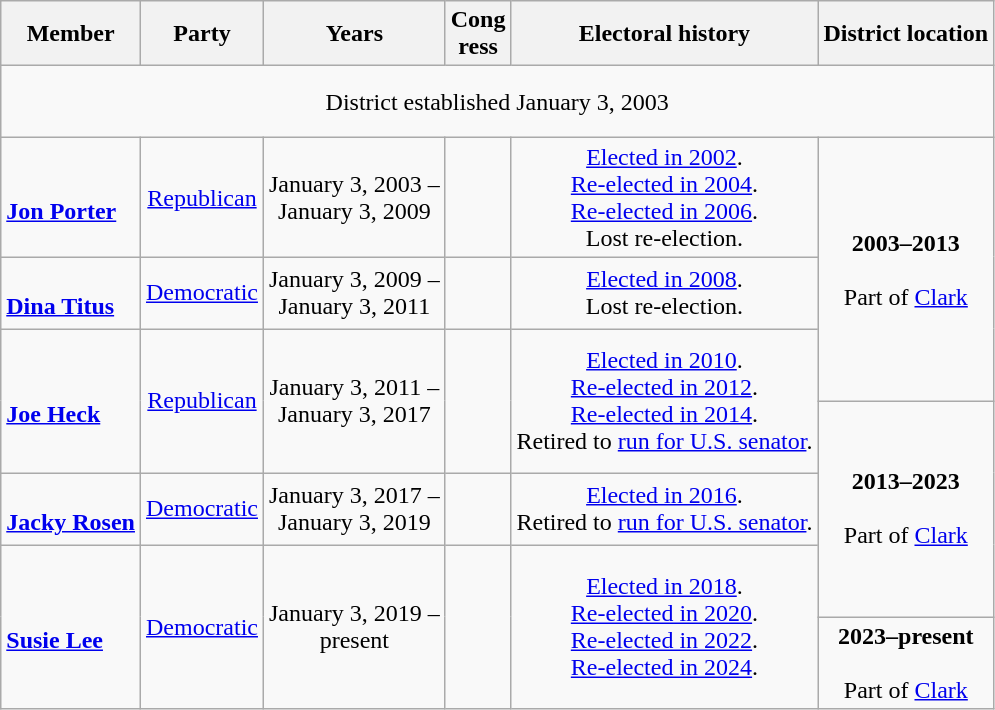<table class=wikitable style="text-align:center;">
<tr>
<th>Member<br></th>
<th>Party</th>
<th>Years</th>
<th>Cong<br>ress</th>
<th>Electoral history</th>
<th>District location</th>
</tr>
<tr style="height:3em">
<td colspan=6>District established January 3, 2003</td>
</tr>
<tr style="height:3em">
<td align=left><br><strong><a href='#'>Jon Porter</a></strong><br></td>
<td><a href='#'>Republican</a></td>
<td nowrap>January 3, 2003 –<br>January 3, 2009</td>
<td></td>
<td><a href='#'>Elected in 2002</a>.<br><a href='#'>Re-elected in 2004</a>.<br><a href='#'>Re-elected in 2006</a>.<br>Lost re-election.</td>
<td rowspan=3><strong>2003–2013</strong><br><br>Part of <a href='#'>Clark</a></td>
</tr>
<tr style="height:3em">
<td align=left><br><strong><a href='#'>Dina Titus</a></strong><br></td>
<td><a href='#'>Democratic</a></td>
<td nowrap>January 3, 2009 –<br>January 3, 2011</td>
<td></td>
<td><a href='#'>Elected in 2008</a>.<br>Lost re-election.</td>
</tr>
<tr style="height:3em">
<td rowspan=2 align=left><br><strong><a href='#'>Joe Heck</a></strong><br></td>
<td rowspan=2 ><a href='#'>Republican</a></td>
<td rowspan=2 nowrap>January 3, 2011 –<br>January 3, 2017</td>
<td rowspan=2></td>
<td rowspan=2><a href='#'>Elected in 2010</a>.<br><a href='#'>Re-elected in 2012</a>.<br><a href='#'>Re-elected in 2014</a>.<br>Retired to <a href='#'>run for U.S. senator</a>.</td>
</tr>
<tr style="height:3em">
<td rowspan=3><strong>2013–2023</strong><br><br>Part of <a href='#'>Clark</a></td>
</tr>
<tr style="height:3em">
<td align=left><br><strong><a href='#'>Jacky Rosen</a></strong><br></td>
<td><a href='#'>Democratic</a></td>
<td nowrap>January 3, 2017 –<br>January 3, 2019</td>
<td></td>
<td><a href='#'>Elected in 2016</a>.<br>Retired to <a href='#'>run for U.S. senator</a>.</td>
</tr>
<tr style="height:3em">
<td rowspan=2 align=left><br><strong><a href='#'>Susie Lee</a></strong><br></td>
<td rowspan=2 ><a href='#'>Democratic</a></td>
<td rowspan=2 nowrap>January 3, 2019 –<br>present</td>
<td rowspan=2></td>
<td rowspan=2><a href='#'>Elected in 2018</a>.<br><a href='#'>Re-elected in 2020</a>.<br><a href='#'>Re-elected in 2022</a>.<br><a href='#'>Re-elected in 2024</a>.</td>
</tr>
<tr style="height:3em">
<td><strong>2023–present</strong><br><br>Part of <a href='#'>Clark</a></td>
</tr>
</table>
